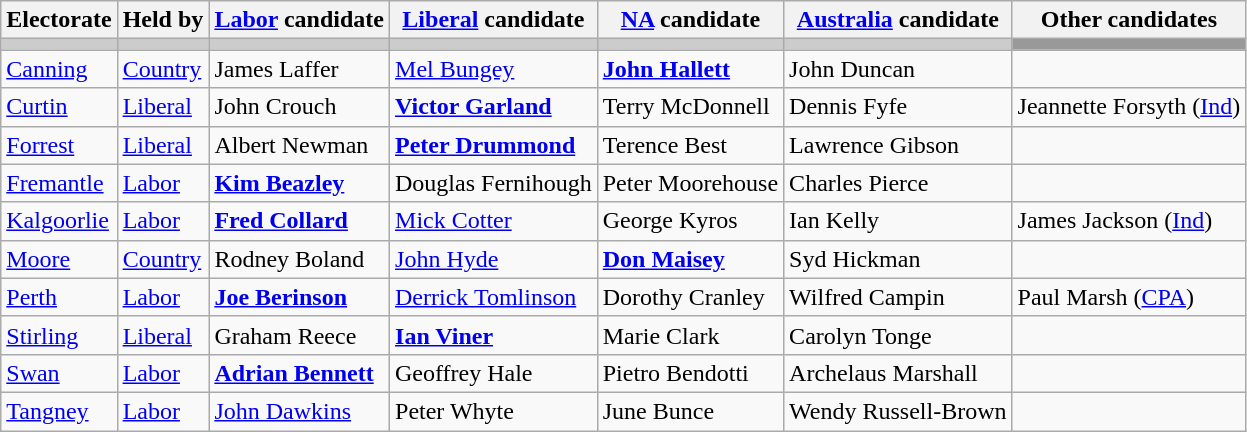<table class="wikitable">
<tr>
<th>Electorate</th>
<th>Held by</th>
<th><a href='#'>Labor</a> candidate</th>
<th><a href='#'>Liberal</a> candidate</th>
<th><a href='#'>NA</a> candidate</th>
<th><a href='#'>Australia</a> candidate</th>
<th>Other candidates</th>
</tr>
<tr bgcolor="#cccccc">
<td></td>
<td></td>
<td></td>
<td></td>
<td></td>
<td></td>
<td bgcolor="#999999"></td>
</tr>
<tr>
<td><a href='#'>Canning</a></td>
<td><a href='#'>Country</a></td>
<td>James Laffer</td>
<td><a href='#'>Mel Bungey</a></td>
<td><strong><a href='#'>John Hallett</a></strong></td>
<td>John Duncan</td>
<td></td>
</tr>
<tr>
<td><a href='#'>Curtin</a></td>
<td><a href='#'>Liberal</a></td>
<td>John Crouch</td>
<td><strong><a href='#'>Victor Garland</a></strong></td>
<td>Terry McDonnell</td>
<td>Dennis Fyfe</td>
<td>Jeannette Forsyth (<a href='#'>Ind</a>)</td>
</tr>
<tr>
<td><a href='#'>Forrest</a></td>
<td><a href='#'>Liberal</a></td>
<td>Albert Newman</td>
<td><strong><a href='#'>Peter Drummond</a></strong></td>
<td>Terence Best</td>
<td>Lawrence Gibson</td>
<td></td>
</tr>
<tr>
<td><a href='#'>Fremantle</a></td>
<td><a href='#'>Labor</a></td>
<td><strong><a href='#'>Kim Beazley</a></strong></td>
<td>Douglas Fernihough</td>
<td>Peter Moorehouse</td>
<td>Charles Pierce</td>
<td></td>
</tr>
<tr>
<td><a href='#'>Kalgoorlie</a></td>
<td><a href='#'>Labor</a></td>
<td><strong><a href='#'>Fred Collard</a></strong></td>
<td><a href='#'>Mick Cotter</a></td>
<td>George Kyros</td>
<td>Ian Kelly</td>
<td>James Jackson (<a href='#'>Ind</a>)</td>
</tr>
<tr>
<td><a href='#'>Moore</a></td>
<td><a href='#'>Country</a></td>
<td>Rodney Boland</td>
<td><a href='#'>John Hyde</a></td>
<td><strong><a href='#'>Don Maisey</a></strong></td>
<td>Syd Hickman</td>
<td></td>
</tr>
<tr>
<td><a href='#'>Perth</a></td>
<td><a href='#'>Labor</a></td>
<td><strong><a href='#'>Joe Berinson</a></strong></td>
<td><a href='#'>Derrick Tomlinson</a></td>
<td>Dorothy Cranley</td>
<td>Wilfred Campin</td>
<td>Paul Marsh (<a href='#'>CPA</a>)</td>
</tr>
<tr>
<td><a href='#'>Stirling</a></td>
<td><a href='#'>Liberal</a></td>
<td>Graham Reece</td>
<td><strong><a href='#'>Ian Viner</a></strong></td>
<td>Marie Clark</td>
<td>Carolyn Tonge</td>
<td></td>
</tr>
<tr>
<td><a href='#'>Swan</a></td>
<td><a href='#'>Labor</a></td>
<td><strong><a href='#'>Adrian Bennett</a></strong></td>
<td>Geoffrey Hale</td>
<td>Pietro Bendotti</td>
<td>Archelaus Marshall</td>
<td></td>
</tr>
<tr>
<td><a href='#'>Tangney</a></td>
<td><a href='#'>Labor</a></td>
<td><a href='#'>John Dawkins</a></td>
<td>Peter Whyte</td>
<td>June Bunce</td>
<td>Wendy Russell-Brown</td>
<td></td>
</tr>
</table>
